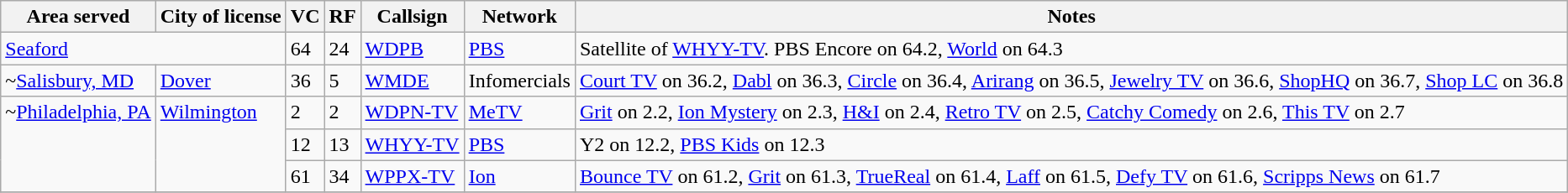<table class="sortable wikitable" style="margin: 1em 1em 1em 0; background: #f9f9f9;">
<tr>
<th>Area served</th>
<th>City of license</th>
<th>VC</th>
<th>RF</th>
<th>Callsign</th>
<th>Network</th>
<th class="unsortable">Notes</th>
</tr>
<tr style="vertical-align: top; text-align: left;">
<td colspan="2" rowspan="1"><a href='#'>Seaford</a></td>
<td>64</td>
<td>24</td>
<td><a href='#'>WDPB</a></td>
<td><a href='#'>PBS</a></td>
<td>Satellite of <a href='#'>WHYY-TV</a>. PBS Encore on 64.2, <a href='#'>World</a> on 64.3</td>
</tr>
<tr style="vertical-align: top; text-align: left;">
<td>~<a href='#'>Salisbury, MD</a></td>
<td><a href='#'>Dover</a></td>
<td>36</td>
<td>5</td>
<td><a href='#'>WMDE</a></td>
<td>Infomercials</td>
<td><a href='#'>Court TV</a> on 36.2, <a href='#'>Dabl</a> on 36.3, <a href='#'>Circle</a> on 36.4, <a href='#'>Arirang</a> on 36.5, <a href='#'>Jewelry TV</a> on 36.6, <a href='#'>ShopHQ</a> on 36.7, <a href='#'>Shop LC</a> on 36.8</td>
</tr>
<tr style="vertical-align: top; text-align: left;">
<td rowspan="3">~<a href='#'>Philadelphia, PA</a></td>
<td rowspan="3"><a href='#'>Wilmington</a></td>
<td>2</td>
<td>2</td>
<td><a href='#'>WDPN-TV</a></td>
<td><a href='#'>MeTV</a></td>
<td><a href='#'>Grit</a> on 2.2, <a href='#'>Ion Mystery</a> on 2.3, <a href='#'>H&I</a> on 2.4, <a href='#'>Retro TV</a> on 2.5, <a href='#'>Catchy Comedy</a> on 2.6, <a href='#'>This TV</a> on 2.7</td>
</tr>
<tr style="vertical-align: top; text-align: left;">
<td>12</td>
<td>13</td>
<td><a href='#'>WHYY-TV</a></td>
<td><a href='#'>PBS</a></td>
<td>Y2 on 12.2, <a href='#'>PBS Kids</a> on 12.3</td>
</tr>
<tr style="vertical-align: top; text-align: left;">
<td>61</td>
<td>34</td>
<td><a href='#'>WPPX-TV</a></td>
<td><a href='#'>Ion</a></td>
<td><a href='#'>Bounce TV</a> on 61.2, <a href='#'>Grit</a> on 61.3, <a href='#'>TrueReal</a> on 61.4, <a href='#'>Laff</a> on 61.5, <a href='#'>Defy TV</a> on 61.6, <a href='#'>Scripps News</a> on 61.7</td>
</tr>
<tr style="vertical-align: top; text-align: left;">
</tr>
</table>
